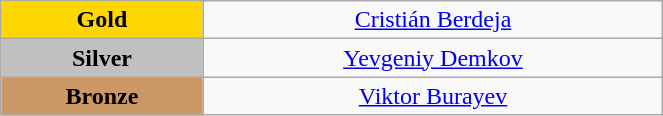<table class="wikitable" style="text-align:center; " width="35%">
<tr>
<td bgcolor="gold"><strong>Gold</strong></td>
<td><a href='#'>Cristián Berdeja</a><br>  <small><em></em></small></td>
</tr>
<tr>
<td bgcolor="silver"><strong>Silver</strong></td>
<td><a href='#'>Yevgeniy Demkov</a><br>  <small><em></em></small></td>
</tr>
<tr>
<td bgcolor="CC9966"><strong>Bronze</strong></td>
<td><a href='#'>Viktor Burayev</a><br>  <small><em></em></small></td>
</tr>
</table>
